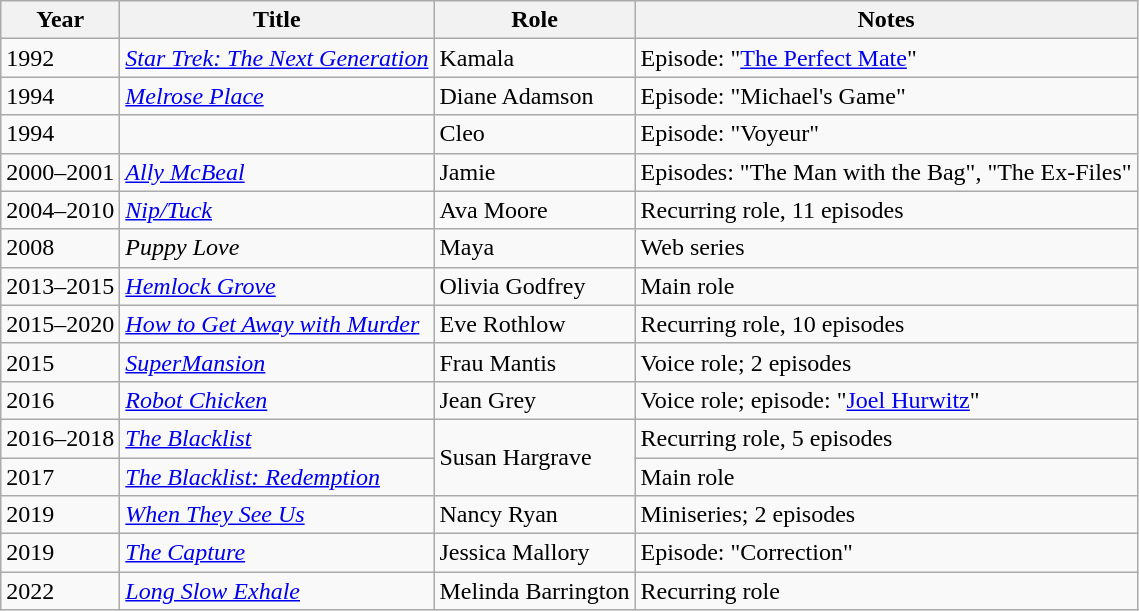<table class="wikitable sortable">
<tr>
<th>Year</th>
<th>Title</th>
<th>Role</th>
<th class="unsortable">Notes</th>
</tr>
<tr>
<td>1992</td>
<td><em><a href='#'>Star Trek: The Next Generation</a></em></td>
<td>Kamala</td>
<td>Episode: "<a href='#'>The Perfect Mate</a>"</td>
</tr>
<tr>
<td>1994</td>
<td><em><a href='#'>Melrose Place</a></em></td>
<td>Diane Adamson</td>
<td>Episode: "Michael's Game"</td>
</tr>
<tr>
<td>1994</td>
<td><em></em></td>
<td>Cleo</td>
<td>Episode: "Voyeur"</td>
</tr>
<tr>
<td>2000–2001</td>
<td><em><a href='#'>Ally McBeal</a></em></td>
<td>Jamie</td>
<td>Episodes: "The Man with the Bag", "The Ex-Files"</td>
</tr>
<tr>
<td>2004–2010</td>
<td><em><a href='#'>Nip/Tuck</a></em></td>
<td>Ava Moore</td>
<td>Recurring role, 11 episodes</td>
</tr>
<tr>
<td>2008</td>
<td><em>Puppy Love</em></td>
<td>Maya</td>
<td>Web series</td>
</tr>
<tr>
<td>2013–2015</td>
<td><em><a href='#'>Hemlock Grove</a></em></td>
<td>Olivia Godfrey</td>
<td>Main role</td>
</tr>
<tr>
<td>2015–2020</td>
<td><em><a href='#'>How to Get Away with Murder</a></em></td>
<td>Eve Rothlow</td>
<td>Recurring role, 10 episodes</td>
</tr>
<tr>
<td>2015</td>
<td><em><a href='#'>SuperMansion</a></em></td>
<td>Frau Mantis</td>
<td>Voice role; 2 episodes</td>
</tr>
<tr>
<td>2016</td>
<td><em><a href='#'>Robot Chicken</a></em></td>
<td>Jean Grey</td>
<td>Voice role; episode: "<a href='#'>Joel Hurwitz</a>"</td>
</tr>
<tr>
<td>2016–2018</td>
<td><em><a href='#'>The Blacklist</a></em></td>
<td rowspan="2">Susan Hargrave</td>
<td>Recurring role, 5 episodes</td>
</tr>
<tr>
<td>2017</td>
<td><em><a href='#'>The Blacklist: Redemption</a></em></td>
<td>Main role</td>
</tr>
<tr>
<td>2019</td>
<td><em><a href='#'>When They See Us</a></em></td>
<td>Nancy Ryan</td>
<td>Miniseries; 2 episodes</td>
</tr>
<tr>
<td>2019</td>
<td><em><a href='#'>The Capture</a></em></td>
<td>Jessica Mallory</td>
<td>Episode: "Correction"</td>
</tr>
<tr>
<td>2022</td>
<td><em><a href='#'>Long Slow Exhale</a></em></td>
<td>Melinda Barrington</td>
<td>Recurring role</td>
</tr>
</table>
